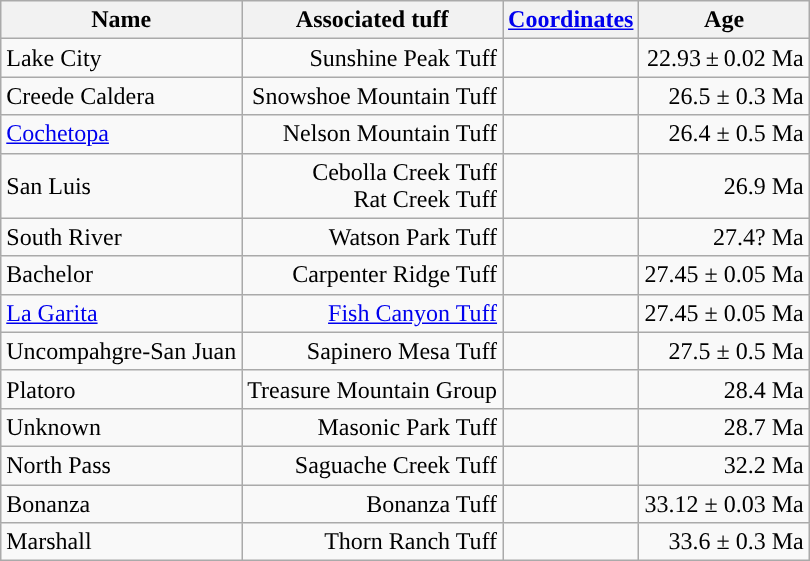<table class="wikitable">
<tr>
<th>Name</th>
<th>Associated tuff</th>
<th><a href='#'>Coordinates</a></th>
<th>Age</th>
</tr>
<tr align="right">
<td align="left">Lake City</td>
<td>Sunshine Peak Tuff</td>
<td></td>
<td>22.93 ± 0.02 Ma</td>
</tr>
<tr align="right">
<td align="left">Creede Caldera</td>
<td>Snowshoe Mountain Tuff</td>
<td></td>
<td>26.5 ± 0.3 Ma</td>
</tr>
<tr align="right">
<td align="left"><a href='#'>Cochetopa</a></td>
<td>Nelson Mountain Tuff</td>
<td></td>
<td>26.4 ± 0.5 Ma</td>
</tr>
<tr align="right">
<td align="left">San Luis</td>
<td>Cebolla Creek Tuff<br>Rat Creek Tuff</td>
<td></td>
<td>26.9 Ma</td>
</tr>
<tr align="right">
<td align="left">South River</td>
<td>Watson Park Tuff</td>
<td></td>
<td>27.4? Ma</td>
</tr>
<tr align="right">
<td align="left">Bachelor</td>
<td>Carpenter Ridge Tuff</td>
<td></td>
<td>27.45 ± 0.05 Ma</td>
</tr>
<tr align="right">
<td align="left"><a href='#'>La Garita</a></td>
<td><a href='#'>Fish Canyon Tuff</a></td>
<td></td>
<td>27.45 ± 0.05 Ma</td>
</tr>
<tr align="right">
<td align="left">Uncompahgre-San Juan</td>
<td>Sapinero Mesa Tuff</td>
<td></td>
<td>27.5 ± 0.5 Ma</td>
</tr>
<tr align="right">
<td align="left">Platoro</td>
<td>Treasure Mountain Group</td>
<td></td>
<td>28.4 Ma</td>
</tr>
<tr align="right">
<td align="left">Unknown</td>
<td>Masonic Park Tuff</td>
<td></td>
<td>28.7 Ma</td>
</tr>
<tr align="right">
<td align="left">North Pass</td>
<td>Saguache Creek Tuff</td>
<td></td>
<td>32.2 Ma</td>
</tr>
<tr align="right">
<td align="left">Bonanza</td>
<td>Bonanza Tuff</td>
<td></td>
<td>33.12 ± 0.03 Ma</td>
</tr>
<tr align="right">
<td align="left">Marshall</td>
<td>Thorn Ranch Tuff</td>
<td></td>
<td>33.6 ± 0.3 Ma</td>
</tr>
</table>
